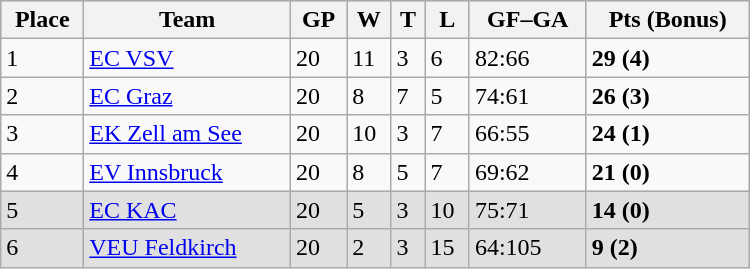<table class="wikitable sortable" width="500px">
<tr style="background-color:#c0c0c0;">
<th>Place</th>
<th>Team</th>
<th>GP</th>
<th>W</th>
<th>T</th>
<th>L</th>
<th>GF–GA</th>
<th>Pts (Bonus)</th>
</tr>
<tr>
<td>1</td>
<td><a href='#'>EC VSV</a></td>
<td>20</td>
<td>11</td>
<td>3</td>
<td>6</td>
<td>82:66</td>
<td><strong>29 (4)</strong></td>
</tr>
<tr>
<td>2</td>
<td><a href='#'>EC Graz</a></td>
<td>20</td>
<td>8</td>
<td>7</td>
<td>5</td>
<td>74:61</td>
<td><strong>26 (3)</strong></td>
</tr>
<tr>
<td>3</td>
<td><a href='#'>EK Zell am See</a></td>
<td>20</td>
<td>10</td>
<td>3</td>
<td>7</td>
<td>66:55</td>
<td><strong>24 (1)</strong></td>
</tr>
<tr>
<td>4</td>
<td><a href='#'>EV Innsbruck</a></td>
<td>20</td>
<td>8</td>
<td>5</td>
<td>7</td>
<td>69:62</td>
<td><strong>21 (0)</strong></td>
</tr>
<tr bgcolor="#e0e0e0">
<td>5</td>
<td><a href='#'>EC KAC</a></td>
<td>20</td>
<td>5</td>
<td>3</td>
<td>10</td>
<td>75:71</td>
<td><strong>14 (0)</strong></td>
</tr>
<tr bgcolor="#e0e0e0">
<td>6</td>
<td><a href='#'>VEU Feldkirch</a></td>
<td>20</td>
<td>2</td>
<td>3</td>
<td>15</td>
<td>64:105</td>
<td><strong>9 (2)</strong></td>
</tr>
</table>
